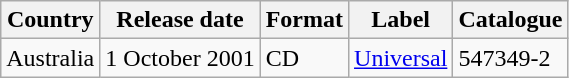<table class="wikitable">
<tr>
<th>Country</th>
<th>Release date</th>
<th>Format</th>
<th>Label</th>
<th>Catalogue</th>
</tr>
<tr>
<td>Australia</td>
<td>1 October 2001</td>
<td>CD</td>
<td><a href='#'>Universal</a></td>
<td>547349-2</td>
</tr>
</table>
